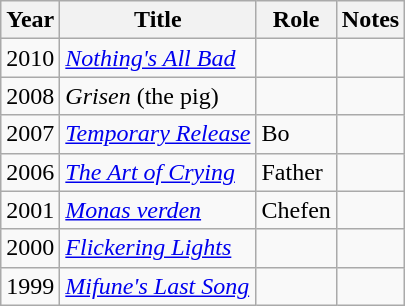<table class="wikitable sortable">
<tr>
<th>Year</th>
<th>Title</th>
<th>Role</th>
<th class="unsortable">Notes</th>
</tr>
<tr>
<td>2010</td>
<td><em><a href='#'>Nothing's All Bad</a></em></td>
<td></td>
<td></td>
</tr>
<tr>
<td>2008</td>
<td><em>Grisen</em> (the pig)</td>
<td></td>
<td></td>
</tr>
<tr>
<td>2007</td>
<td><em><a href='#'>Temporary Release</a></em></td>
<td>Bo</td>
<td></td>
</tr>
<tr>
<td>2006</td>
<td><em><a href='#'>The Art of Crying</a></em></td>
<td>Father</td>
<td></td>
</tr>
<tr>
<td>2001</td>
<td><em><a href='#'>Monas verden</a></em></td>
<td>Chefen</td>
<td></td>
</tr>
<tr>
<td>2000</td>
<td><em><a href='#'>Flickering Lights</a></em></td>
<td></td>
<td></td>
</tr>
<tr>
<td>1999</td>
<td><em><a href='#'>Mifune's Last Song</a></em></td>
<td></td>
<td></td>
</tr>
</table>
